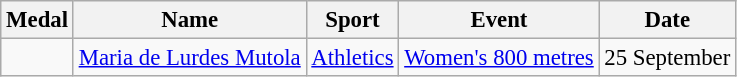<table class="wikitable sortable" style="font-size: 95%;">
<tr>
<th>Medal</th>
<th>Name</th>
<th>Sport</th>
<th>Event</th>
<th>Date</th>
</tr>
<tr>
<td></td>
<td><a href='#'>Maria de Lurdes Mutola</a></td>
<td><a href='#'>Athletics</a></td>
<td><a href='#'>Women's 800 metres</a></td>
<td>25 September</td>
</tr>
</table>
